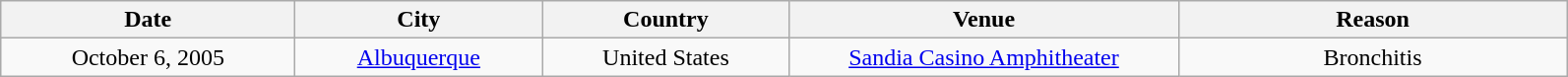<table class="wikitable plainrowheaders" style="text-align:center;">
<tr>
<th scope="col" style="width:12em;">Date</th>
<th scope="col" style="width:10em;">City</th>
<th scope="col" style="width:10em;">Country</th>
<th scope="col" style="width:16em;">Venue</th>
<th scope="col" style="width:16em;">Reason</th>
</tr>
<tr>
<td>October 6, 2005</td>
<td><a href='#'>Albuquerque</a></td>
<td>United States</td>
<td><a href='#'>Sandia Casino Amphitheater</a></td>
<td>Bronchitis</td>
</tr>
</table>
